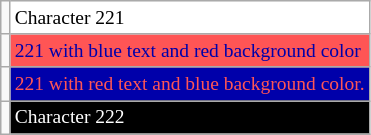<table class="wikitable" style="font-size: small">
<tr>
<td></td>
<td style="color: #000; background: #fff;">Character 221</td>
</tr>
<tr>
<td></td>
<td style="color: #00a; background: #f55;">221 with blue text and red background color</td>
</tr>
<tr>
<td></td>
<td style="color:#f55; background:#00a;">221 with red text and blue background color.</td>
</tr>
<tr>
<td></td>
<td style="color: #fff; background: #000;">Character 222</td>
</tr>
</table>
